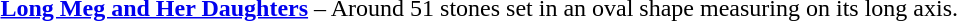<table border="0">
<tr>
<td></td>
<td><strong><a href='#'>Long Meg and Her Daughters</a></strong> – Around 51 stones set in an oval shape measuring  on its long axis.</td>
</tr>
</table>
